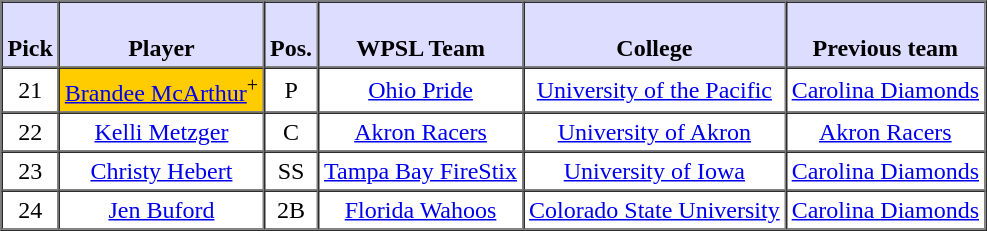<table style="text-align: center" border="1" cellpadding="3" cellspacing="0">
<tr>
<th style="background:#ddf;"><br>Pick</th>
<th style="background:#ddf;"><br>Player</th>
<th style="background:#ddf;"><br>Pos.</th>
<th style="background:#ddf;"><br>WPSL Team</th>
<th style="background:#ddf;"><br>College</th>
<th style="background:#ddf;"><br>Previous team</th>
</tr>
<tr>
<td>21</td>
<td style="background:#FFCC00;"><a href='#'>Brandee McArthur</a><sup>+</sup></td>
<td>P</td>
<td><a href='#'>Ohio Pride</a></td>
<td><a href='#'>University of the Pacific</a></td>
<td><a href='#'>Carolina Diamonds</a></td>
</tr>
<tr>
<td>22</td>
<td><a href='#'>Kelli Metzger</a></td>
<td>C</td>
<td><a href='#'>Akron Racers</a></td>
<td><a href='#'>University of Akron</a></td>
<td><a href='#'>Akron Racers</a></td>
</tr>
<tr>
<td>23</td>
<td><a href='#'>Christy Hebert</a></td>
<td>SS</td>
<td><a href='#'>Tampa Bay FireStix</a></td>
<td><a href='#'>University of Iowa</a></td>
<td><a href='#'>Carolina Diamonds</a></td>
</tr>
<tr>
<td>24</td>
<td><a href='#'>Jen Buford</a></td>
<td>2B</td>
<td><a href='#'>Florida Wahoos</a></td>
<td><a href='#'>Colorado State University</a></td>
<td><a href='#'>Carolina Diamonds</a></td>
</tr>
</table>
